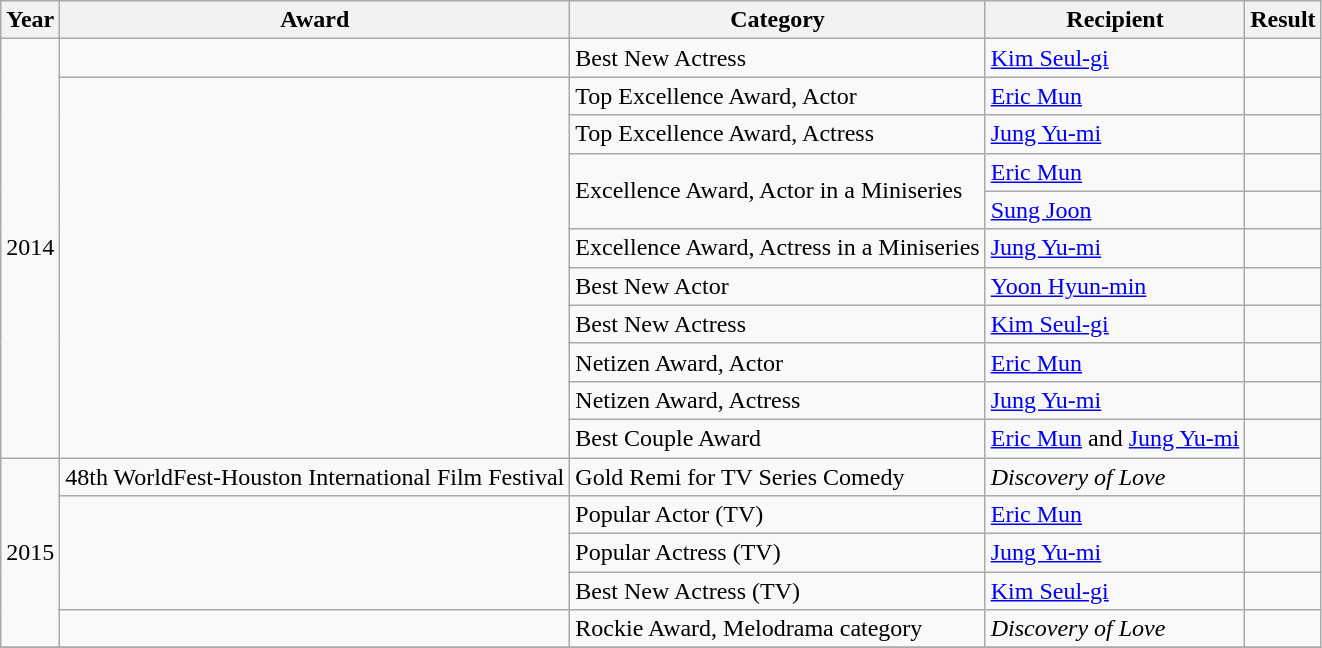<table class="wikitable">
<tr>
<th>Year</th>
<th>Award</th>
<th>Category</th>
<th>Recipient</th>
<th>Result</th>
</tr>
<tr>
<td rowspan=11>2014</td>
<td rowspan=1></td>
<td>Best New Actress</td>
<td><a href='#'>Kim Seul-gi</a></td>
<td></td>
</tr>
<tr>
<td rowspan=10></td>
<td>Top Excellence Award, Actor</td>
<td><a href='#'>Eric Mun</a></td>
<td></td>
</tr>
<tr>
<td>Top Excellence Award, Actress</td>
<td><a href='#'>Jung Yu-mi</a></td>
<td></td>
</tr>
<tr>
<td rowspan=2>Excellence Award, Actor in a Miniseries</td>
<td><a href='#'>Eric Mun</a></td>
<td></td>
</tr>
<tr>
<td><a href='#'>Sung Joon</a></td>
<td></td>
</tr>
<tr>
<td>Excellence Award, Actress in a Miniseries</td>
<td><a href='#'>Jung Yu-mi</a></td>
<td></td>
</tr>
<tr>
<td>Best New Actor</td>
<td><a href='#'>Yoon Hyun-min</a></td>
<td></td>
</tr>
<tr>
<td>Best New Actress</td>
<td><a href='#'>Kim Seul-gi</a></td>
<td></td>
</tr>
<tr>
<td>Netizen Award, Actor</td>
<td><a href='#'>Eric Mun</a></td>
<td></td>
</tr>
<tr>
<td>Netizen Award, Actress</td>
<td><a href='#'>Jung Yu-mi</a></td>
<td></td>
</tr>
<tr>
<td>Best Couple Award</td>
<td><a href='#'>Eric Mun</a> and <a href='#'>Jung Yu-mi</a></td>
<td></td>
</tr>
<tr>
<td rowspan=5>2015</td>
<td>48th WorldFest-Houston International Film Festival</td>
<td>Gold Remi for TV Series Comedy</td>
<td><em>Discovery of Love</em></td>
<td></td>
</tr>
<tr>
<td rowspan=3></td>
<td>Popular Actor (TV)</td>
<td><a href='#'>Eric Mun</a></td>
<td></td>
</tr>
<tr>
<td>Popular Actress (TV)</td>
<td><a href='#'>Jung Yu-mi</a></td>
<td></td>
</tr>
<tr>
<td>Best New Actress (TV)</td>
<td><a href='#'>Kim Seul-gi</a></td>
<td></td>
</tr>
<tr>
<td rowspan=1></td>
<td>Rockie Award, Melodrama category</td>
<td><em>Discovery of Love</em></td>
<td></td>
</tr>
<tr>
</tr>
</table>
